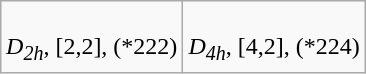<table class=wikitable align=right>
<tr align=center>
<td><br><em>D<sub>2h</sub></em>, [2,2], (*222)</td>
<td><br><em>D<sub>4h</sub></em>, [4,2], (*224)</td>
</tr>
</table>
